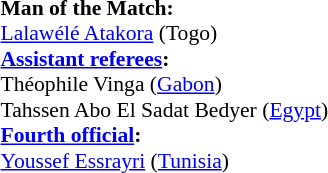<table width=50% style="font-size:90%">
<tr>
<td><br><strong>Man of the Match:</strong>
<br><a href='#'>Lalawélé Atakora</a> (Togo)<br><strong><a href='#'>Assistant referees</a>:</strong>
<br>Théophile Vinga (<a href='#'>Gabon</a>)
<br>Tahssen Abo El Sadat Bedyer (<a href='#'>Egypt</a>)
<br><strong><a href='#'>Fourth official</a>:</strong>
<br><a href='#'>Youssef Essrayri</a> (<a href='#'>Tunisia</a>)</td>
</tr>
</table>
